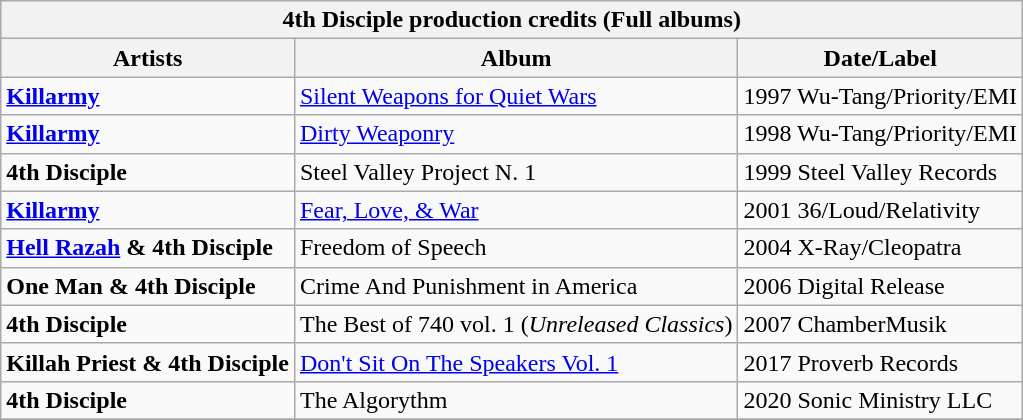<table class="wikitable">
<tr>
<th colspan=3>4th Disciple production credits (Full albums)</th>
</tr>
<tr>
<th>Artists</th>
<th>Album</th>
<th>Date/Label</th>
</tr>
<tr>
<td><strong><a href='#'>Killarmy</a></strong></td>
<td><a href='#'>Silent Weapons for Quiet Wars</a></td>
<td>1997 Wu-Tang/Priority/EMI</td>
</tr>
<tr>
<td><strong><a href='#'>Killarmy</a></strong></td>
<td><a href='#'>Dirty Weaponry</a></td>
<td>1998 Wu-Tang/Priority/EMI</td>
</tr>
<tr>
<td><strong>4th Disciple</strong></td>
<td>Steel Valley Project N. 1</td>
<td>1999 Steel Valley Records</td>
</tr>
<tr>
<td><strong><a href='#'>Killarmy</a></strong></td>
<td><a href='#'>Fear, Love, & War</a></td>
<td>2001 36/Loud/Relativity</td>
</tr>
<tr>
<td><strong><a href='#'>Hell Razah</a> & 4th Disciple</strong></td>
<td>Freedom of Speech</td>
<td>2004 X-Ray/Cleopatra</td>
</tr>
<tr>
<td><strong>One Man & 4th Disciple</strong></td>
<td>Crime And Punishment in America</td>
<td>2006 Digital Release</td>
</tr>
<tr>
<td><strong>4th Disciple</strong></td>
<td>The Best of 740 vol. 1 (<em>Unreleased Classics</em>)</td>
<td>2007 ChamberMusik</td>
</tr>
<tr>
<td><strong>Killah Priest & 4th Disciple</strong></td>
<td><a href='#'>Don't Sit On The Speakers Vol. 1</a></td>
<td>2017 Proverb Records</td>
</tr>
<tr>
<td><strong>4th Disciple</strong></td>
<td>The Algorythm</td>
<td>2020 Sonic Ministry LLC</td>
</tr>
<tr>
</tr>
</table>
